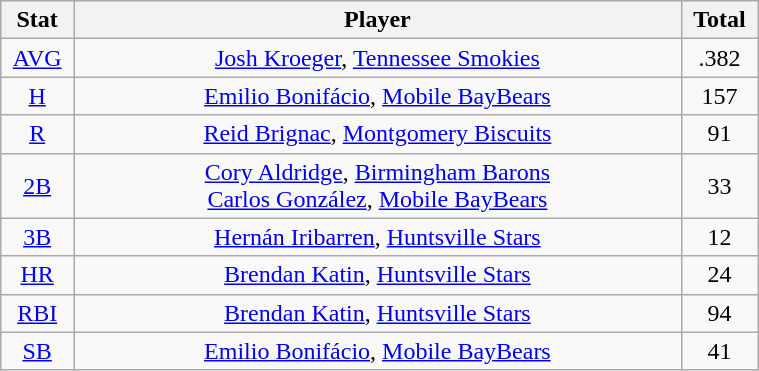<table class="wikitable" width="40%" style="text-align:center;">
<tr>
<th width="5%">Stat</th>
<th width="60%">Player</th>
<th width="5%">Total</th>
</tr>
<tr>
<td><a href='#'>AVG</a></td>
<td><a href='#'>Josh Kroeger</a>, <a href='#'>Tennessee Smokies</a></td>
<td>.382</td>
</tr>
<tr>
<td><a href='#'>H</a></td>
<td><a href='#'>Emilio Bonifácio</a>, <a href='#'>Mobile BayBears</a></td>
<td>157</td>
</tr>
<tr>
<td><a href='#'>R</a></td>
<td><a href='#'>Reid Brignac</a>, <a href='#'>Montgomery Biscuits</a></td>
<td>91</td>
</tr>
<tr>
<td><a href='#'>2B</a></td>
<td><a href='#'>Cory Aldridge</a>, <a href='#'>Birmingham Barons</a> <br> <a href='#'>Carlos González</a>, <a href='#'>Mobile BayBears</a></td>
<td>33</td>
</tr>
<tr>
<td><a href='#'>3B</a></td>
<td><a href='#'>Hernán Iribarren</a>, <a href='#'>Huntsville Stars</a></td>
<td>12</td>
</tr>
<tr>
<td><a href='#'>HR</a></td>
<td><a href='#'>Brendan Katin</a>, <a href='#'>Huntsville Stars</a></td>
<td>24</td>
</tr>
<tr>
<td><a href='#'>RBI</a></td>
<td><a href='#'>Brendan Katin</a>, <a href='#'>Huntsville Stars</a></td>
<td>94</td>
</tr>
<tr>
<td><a href='#'>SB</a></td>
<td><a href='#'>Emilio Bonifácio</a>, <a href='#'>Mobile BayBears</a></td>
<td>41</td>
</tr>
</table>
